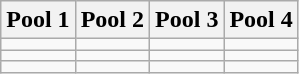<table class="wikitable">
<tr>
<th>Pool 1</th>
<th>Pool 2</th>
<th>Pool 3</th>
<th>Pool 4</th>
</tr>
<tr>
<td></td>
<td></td>
<td></td>
<td></td>
</tr>
<tr>
<td></td>
<td></td>
<td></td>
<td></td>
</tr>
<tr>
<td></td>
<td></td>
<td></td>
<td></td>
</tr>
</table>
